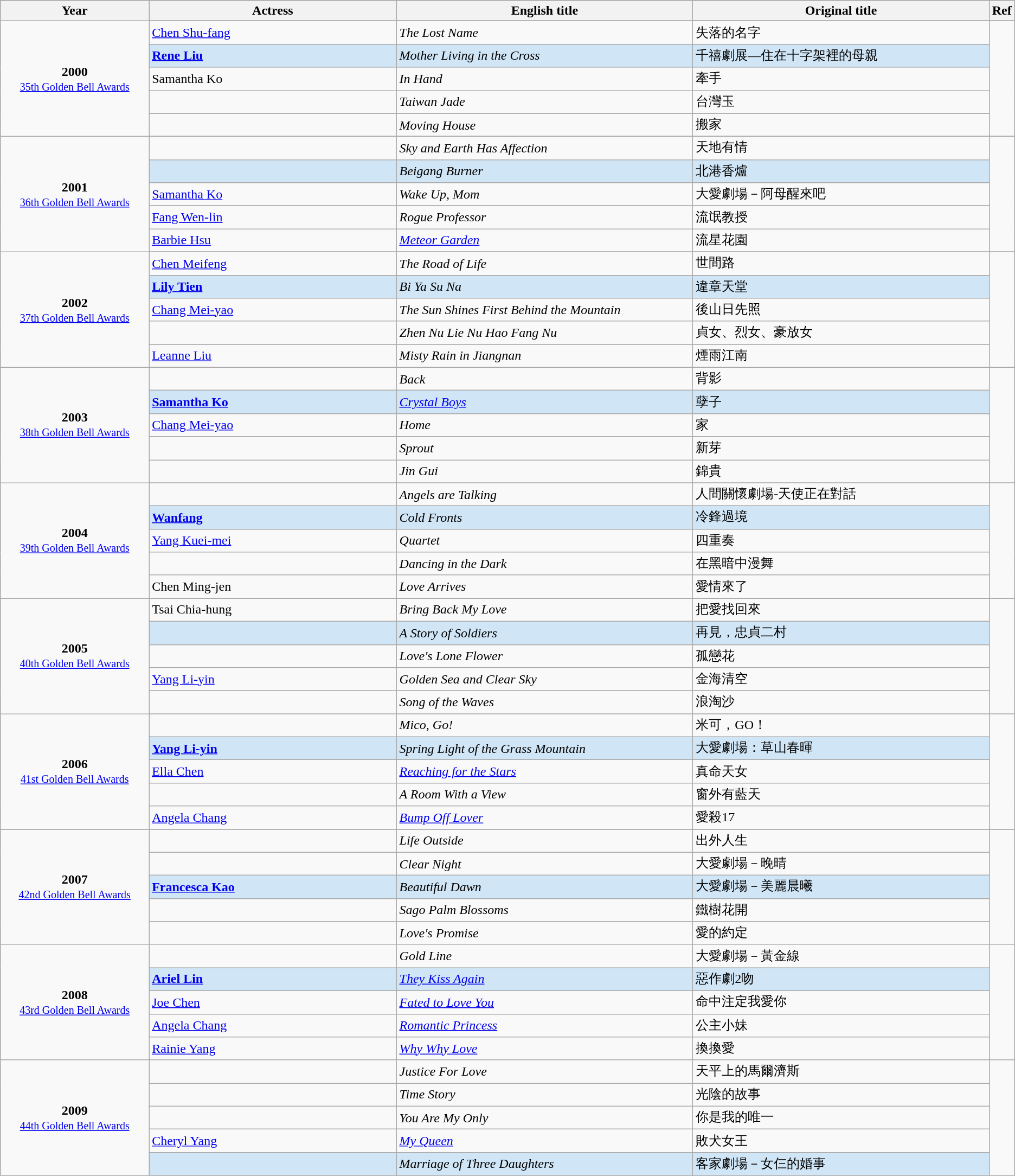<table class="wikitable">
<tr style="background:#bebebe;">
<th style="width:15%;">Year</th>
<th style="width:25%;">Actress</th>
<th style="width:30%;">English title</th>
<th style="width:30%;">Original title</th>
<th style="width:2%;">Ref</th>
</tr>
<tr>
<td rowspan=6 style="text-align:center"><strong>2000</strong> <br> <small><a href='#'>35th Golden Bell Awards</a></small></td>
</tr>
<tr>
<td><a href='#'>Chen Shu-fang</a></td>
<td><em>The Lost Name</em></td>
<td>失落的名字</td>
<td rowspan=5></td>
</tr>
<tr style="background:#d0e5f5;">
<td><strong><a href='#'>Rene Liu</a></strong></td>
<td><em>Mother Living in the Cross</em></td>
<td>千禧劇展—住在十字架裡的母親</td>
</tr>
<tr>
<td>Samantha Ko</td>
<td><em>In Hand</em></td>
<td>牽手</td>
</tr>
<tr>
<td></td>
<td><em>Taiwan Jade</em></td>
<td>台灣玉</td>
</tr>
<tr>
<td></td>
<td><em>Moving House</em></td>
<td>搬家</td>
</tr>
<tr>
<td rowspan=6 style="text-align:center"><strong>2001</strong> <br> <small><a href='#'>36th Golden Bell Awards</a></small></td>
</tr>
<tr>
<td></td>
<td><em>Sky and Earth Has Affection</em></td>
<td>天地有情</td>
<td rowspan=5></td>
</tr>
<tr style="background:#d0e5f5;">
<td><strong></strong></td>
<td><em>Beigang Burner</em></td>
<td>北港香爐</td>
</tr>
<tr>
<td><a href='#'>Samantha Ko</a></td>
<td><em>Wake Up, Mom</em></td>
<td>大愛劇場－阿母醒來吧</td>
</tr>
<tr>
<td><a href='#'>Fang Wen-lin</a></td>
<td><em>Rogue Professor</em></td>
<td>流氓教授</td>
</tr>
<tr>
<td><a href='#'>Barbie Hsu</a></td>
<td><em><a href='#'>Meteor Garden</a></em></td>
<td>流星花園</td>
</tr>
<tr>
<td rowspan=6 style="text-align:center"><strong>2002</strong> <br> <small><a href='#'>37th Golden Bell Awards</a></small></td>
</tr>
<tr>
<td><a href='#'>Chen Meifeng</a></td>
<td><em>The Road of Life</em></td>
<td>世間路</td>
<td rowspan=5></td>
</tr>
<tr style="background:#d0e5f5;">
<td><strong><a href='#'>Lily Tien</a></strong></td>
<td><em>Bi Ya Su Na</em></td>
<td>違章天堂</td>
</tr>
<tr>
<td><a href='#'>Chang Mei-yao</a></td>
<td><em>The Sun Shines First Behind the Mountain</em></td>
<td>後山日先照</td>
</tr>
<tr>
<td></td>
<td><em>Zhen Nu Lie Nu Hao Fang Nu</em></td>
<td>貞女、烈女、豪放女</td>
</tr>
<tr>
<td><a href='#'>Leanne Liu</a></td>
<td><em>Misty Rain in Jiangnan</em></td>
<td>煙雨江南</td>
</tr>
<tr>
<td rowspan=6 style="text-align:center"><strong>2003</strong> <br> <small><a href='#'>38th Golden Bell Awards</a></small></td>
</tr>
<tr>
<td></td>
<td><em>Back</em></td>
<td>背影</td>
<td rowspan=5></td>
</tr>
<tr style="background:#d0e5f5;">
<td><strong><a href='#'>Samantha Ko</a></strong></td>
<td><em><a href='#'>Crystal Boys</a></em></td>
<td>孽子</td>
</tr>
<tr>
<td><a href='#'>Chang Mei-yao</a></td>
<td><em>Home</em></td>
<td>家</td>
</tr>
<tr>
<td></td>
<td><em>Sprout</em></td>
<td>新芽</td>
</tr>
<tr>
<td></td>
<td><em>Jin Gui</em></td>
<td>錦貴</td>
</tr>
<tr>
<td rowspan=6 style="text-align:center"><strong>2004</strong> <br> <small><a href='#'>39th Golden Bell Awards</a></small></td>
</tr>
<tr>
<td></td>
<td><em>Angels are Talking</em></td>
<td>人間關懷劇場-天使正在對話</td>
<td rowspan=5></td>
</tr>
<tr style="background:#d0e5f5;">
<td><strong><a href='#'>Wanfang</a></strong></td>
<td><em>Cold Fronts</em></td>
<td>冷鋒過境</td>
</tr>
<tr>
<td><a href='#'>Yang Kuei-mei</a></td>
<td><em>Quartet</em></td>
<td>四重奏</td>
</tr>
<tr>
<td></td>
<td><em>Dancing in the Dark</em></td>
<td>在黑暗中漫舞</td>
</tr>
<tr>
<td>Chen Ming-jen</td>
<td><em>Love Arrives</em></td>
<td>愛情來了</td>
</tr>
<tr>
<td rowspan=6 style="text-align:center"><strong>2005</strong> <br> <small><a href='#'>40th Golden Bell Awards</a></small></td>
</tr>
<tr>
<td>Tsai Chia-hung</td>
<td><em>Bring Back My Love</em></td>
<td>把愛找回來</td>
<td rowspan=5></td>
</tr>
<tr style="background:#d0e5f5;">
<td><strong></strong></td>
<td><em>A Story of Soldiers</em></td>
<td>再見，忠貞二村</td>
</tr>
<tr>
<td></td>
<td><em>Love's Lone Flower</em></td>
<td>孤戀花</td>
</tr>
<tr>
<td><a href='#'>Yang Li-yin</a></td>
<td><em>Golden Sea and Clear Sky</em></td>
<td>金海清空</td>
</tr>
<tr>
<td></td>
<td><em>Song of the Waves</em></td>
<td>浪淘沙</td>
</tr>
<tr>
<td rowspan=6 style="text-align:center"><strong>2006</strong> <br> <small><a href='#'>41st Golden Bell Awards</a></small></td>
</tr>
<tr>
<td></td>
<td><em>Mico, Go!</em></td>
<td>米可，GO！</td>
<td rowspan=5></td>
</tr>
<tr style="background:#d0e5f5;">
<td><strong><a href='#'>Yang Li-yin</a></strong></td>
<td><em>Spring Light of the Grass Mountain</em></td>
<td>大愛劇場：草山春暉</td>
</tr>
<tr>
<td><a href='#'>Ella Chen</a></td>
<td><em><a href='#'>Reaching for the Stars</a></em></td>
<td>真命天女</td>
</tr>
<tr>
<td></td>
<td><em>A Room With a View</em></td>
<td>窗外有藍天</td>
</tr>
<tr>
<td><a href='#'>Angela Chang</a></td>
<td><em><a href='#'>Bump Off Lover</a></em></td>
<td>愛殺17</td>
</tr>
<tr>
<td rowspan=5 style="text-align:center"><strong>2007</strong> <br> <small><a href='#'>42nd Golden Bell Awards</a></small></td>
<td></td>
<td><em>Life Outside</em></td>
<td>出外人生</td>
<td rowspan=5></td>
</tr>
<tr>
<td></td>
<td><em>Clear Night</em></td>
<td>大愛劇場－晚晴</td>
</tr>
<tr style="background:#d0e5f5;;">
<td><strong><a href='#'>Francesca Kao</a></strong></td>
<td><em>Beautiful Dawn</em></td>
<td>大愛劇場－美麗晨曦</td>
</tr>
<tr>
<td></td>
<td><em>Sago Palm Blossoms</em></td>
<td>鐵樹花開</td>
</tr>
<tr>
<td></td>
<td><em>Love's Promise</em></td>
<td>愛的約定</td>
</tr>
<tr>
<td rowspan=5 style="text-align:center"><strong>2008</strong> <br> <small><a href='#'>43rd Golden Bell Awards</a></small></td>
<td></td>
<td><em>Gold Line</em></td>
<td>大愛劇場－黃金線</td>
<td rowspan=5></td>
</tr>
<tr style="background:#d0e5f5;">
<td><strong><a href='#'>Ariel Lin</a></strong></td>
<td><em><a href='#'>They Kiss Again</a></em></td>
<td>惡作劇2吻</td>
</tr>
<tr>
<td><a href='#'>Joe Chen</a></td>
<td><em><a href='#'>Fated to Love You</a></em></td>
<td>命中注定我愛你</td>
</tr>
<tr>
<td><a href='#'>Angela Chang</a></td>
<td><em><a href='#'>Romantic Princess</a></em></td>
<td>公主小妹</td>
</tr>
<tr>
<td><a href='#'>Rainie Yang</a></td>
<td><em><a href='#'>Why Why Love</a></em></td>
<td>換換愛</td>
</tr>
<tr>
<td rowspan=5 style="text-align:center"><strong>2009</strong> <br> <small><a href='#'>44th Golden Bell Awards</a></small></td>
<td></td>
<td><em>Justice For Love</em></td>
<td>天平上的馬爾濟斯</td>
<td rowspan=5></td>
</tr>
<tr>
<td></td>
<td><em>Time Story</em></td>
<td>光陰的故事</td>
</tr>
<tr>
<td></td>
<td><em>You Are My Only</em></td>
<td>你是我的唯一</td>
</tr>
<tr>
<td><a href='#'>Cheryl Yang</a></td>
<td><em><a href='#'>My Queen</a></em></td>
<td>敗犬女王</td>
</tr>
<tr style="background:#d0e5f5;">
<td><strong></strong></td>
<td><em>Marriage of Three Daughters</em></td>
<td>客家劇場－女仨的婚事</td>
</tr>
</table>
